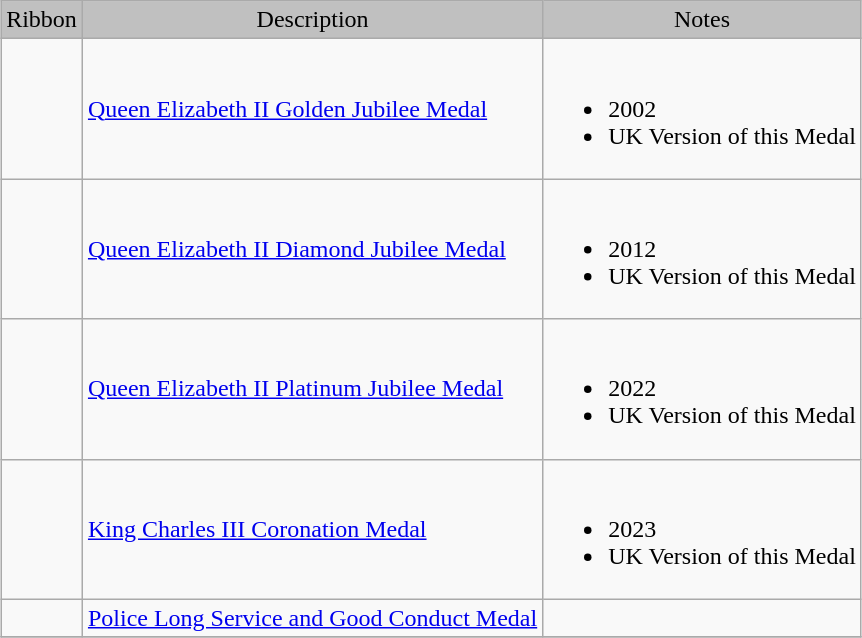<table class="wikitable" style="margin:1em auto;">
<tr style="background:silver;" align="center">
<td>Ribbon</td>
<td>Description</td>
<td>Notes</td>
</tr>
<tr>
<td></td>
<td><a href='#'>Queen Elizabeth II Golden Jubilee Medal</a></td>
<td><br><ul><li>2002</li><li>UK Version of this Medal</li></ul></td>
</tr>
<tr>
<td></td>
<td><a href='#'>Queen Elizabeth II Diamond Jubilee Medal</a></td>
<td><br><ul><li>2012</li><li>UK Version of this Medal</li></ul></td>
</tr>
<tr>
<td></td>
<td><a href='#'>Queen Elizabeth II Platinum Jubilee Medal</a></td>
<td><br><ul><li>2022</li><li>UK Version of this Medal</li></ul></td>
</tr>
<tr>
<td></td>
<td><a href='#'>King Charles III Coronation Medal</a></td>
<td><br><ul><li>2023</li><li>UK Version of this Medal</li></ul></td>
</tr>
<tr>
<td></td>
<td><a href='#'>Police Long Service and Good Conduct Medal</a></td>
<td></td>
</tr>
<tr>
</tr>
</table>
